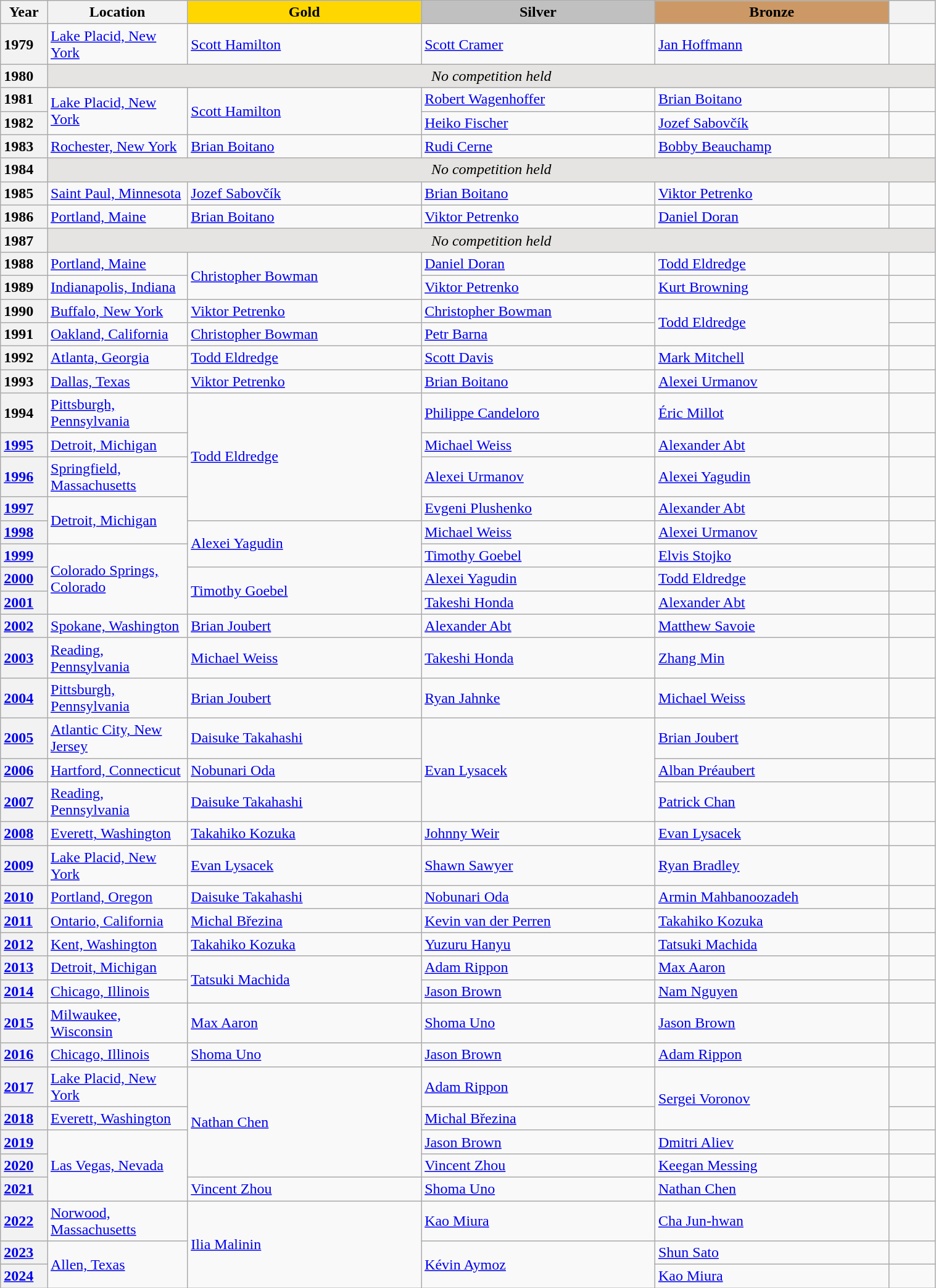<table class="wikitable unsortable" style="text-align:left; width:80%">
<tr>
<th scope="col" style="text-align:center; width:5%">Year</th>
<th scope="col" style="text-align:center; width:15%">Location</th>
<th scope="col" style="text-align:center; width:25%; background:gold">Gold</th>
<th scope="col" style="text-align:center; width:25%; background:silver">Silver</th>
<th scope="col" style="text-align:center; width:25%; background:#c96">Bronze</th>
<th scope="col" style="text-align:center; width:5%"></th>
</tr>
<tr>
<th scope="row" style="text-align:left">1979</th>
<td><a href='#'>Lake Placid, New York</a></td>
<td> <a href='#'>Scott Hamilton</a></td>
<td> <a href='#'>Scott Cramer</a></td>
<td> <a href='#'>Jan Hoffmann</a></td>
<td></td>
</tr>
<tr>
<th scope="row" style="text-align:left">1980</th>
<td colspan="5" bgcolor="e5e4e2" align="center"><em>No competition held</em></td>
</tr>
<tr>
<th scope="row" style="text-align:left">1981</th>
<td rowspan="2"><a href='#'>Lake Placid, New York</a></td>
<td rowspan="2"> <a href='#'>Scott Hamilton</a></td>
<td> <a href='#'>Robert Wagenhoffer</a></td>
<td> <a href='#'>Brian Boitano</a></td>
<td></td>
</tr>
<tr>
<th scope="row" style="text-align:left">1982</th>
<td> <a href='#'>Heiko Fischer</a></td>
<td> <a href='#'>Jozef Sabovčík</a></td>
<td></td>
</tr>
<tr>
<th scope="row" style="text-align:left">1983</th>
<td><a href='#'>Rochester, New York</a></td>
<td> <a href='#'>Brian Boitano</a></td>
<td> <a href='#'>Rudi Cerne</a></td>
<td> <a href='#'>Bobby Beauchamp</a></td>
<td></td>
</tr>
<tr>
<th scope="row" style="text-align:left">1984</th>
<td colspan="5" bgcolor="e5e4e2" align="center"><em>No competition held</em></td>
</tr>
<tr>
<th scope="row" style="text-align:left">1985</th>
<td><a href='#'>Saint Paul, Minnesota</a></td>
<td> <a href='#'>Jozef Sabovčík</a></td>
<td> <a href='#'>Brian Boitano</a></td>
<td> <a href='#'>Viktor Petrenko</a></td>
<td></td>
</tr>
<tr>
<th scope="row" style="text-align:left">1986</th>
<td><a href='#'>Portland, Maine</a></td>
<td> <a href='#'>Brian Boitano</a></td>
<td> <a href='#'>Viktor Petrenko</a></td>
<td> <a href='#'>Daniel Doran</a></td>
<td></td>
</tr>
<tr>
<th scope="row" style="text-align:left">1987</th>
<td colspan="5" bgcolor="e5e4e2" align="center"><em>No competition held</em></td>
</tr>
<tr>
<th scope="row" style="text-align:left">1988</th>
<td><a href='#'>Portland, Maine</a></td>
<td rowspan="2"> <a href='#'>Christopher Bowman</a></td>
<td> <a href='#'>Daniel Doran</a></td>
<td> <a href='#'>Todd Eldredge</a></td>
<td></td>
</tr>
<tr>
<th scope="row" style="text-align:left">1989</th>
<td><a href='#'>Indianapolis, Indiana</a></td>
<td> <a href='#'>Viktor Petrenko</a></td>
<td> <a href='#'>Kurt Browning</a></td>
<td></td>
</tr>
<tr>
<th scope="row" style="text-align:left">1990</th>
<td><a href='#'>Buffalo, New York</a></td>
<td> <a href='#'>Viktor Petrenko</a></td>
<td> <a href='#'>Christopher Bowman</a></td>
<td rowspan="2"> <a href='#'>Todd Eldredge</a></td>
<td></td>
</tr>
<tr>
<th scope="row" style="text-align:left">1991</th>
<td><a href='#'>Oakland, California</a></td>
<td> <a href='#'>Christopher Bowman</a></td>
<td> <a href='#'>Petr Barna</a></td>
<td></td>
</tr>
<tr>
<th scope="row" style="text-align:left">1992</th>
<td><a href='#'>Atlanta, Georgia</a></td>
<td> <a href='#'>Todd Eldredge</a></td>
<td> <a href='#'>Scott Davis</a></td>
<td> <a href='#'>Mark Mitchell</a></td>
<td></td>
</tr>
<tr>
<th scope="row" style="text-align:left">1993</th>
<td><a href='#'>Dallas, Texas</a></td>
<td> <a href='#'>Viktor Petrenko</a></td>
<td> <a href='#'>Brian Boitano</a></td>
<td> <a href='#'>Alexei Urmanov</a></td>
<td></td>
</tr>
<tr>
<th scope="row" style="text-align:left">1994</th>
<td><a href='#'>Pittsburgh, Pennsylvania</a></td>
<td rowspan="4"> <a href='#'>Todd Eldredge</a></td>
<td> <a href='#'>Philippe Candeloro</a></td>
<td> <a href='#'>Éric Millot</a></td>
<td></td>
</tr>
<tr>
<th scope="row" style="text-align:left"><a href='#'>1995</a></th>
<td><a href='#'>Detroit, Michigan</a></td>
<td> <a href='#'>Michael Weiss</a></td>
<td> <a href='#'>Alexander Abt</a></td>
<td></td>
</tr>
<tr>
<th scope="row" style="text-align:left"><a href='#'>1996</a></th>
<td><a href='#'>Springfield, Massachusetts</a></td>
<td> <a href='#'>Alexei Urmanov</a></td>
<td> <a href='#'>Alexei Yagudin</a></td>
<td></td>
</tr>
<tr>
<th scope="row" style="text-align:left"><a href='#'>1997</a></th>
<td rowspan="2"><a href='#'>Detroit, Michigan</a></td>
<td> <a href='#'>Evgeni Plushenko</a></td>
<td> <a href='#'>Alexander Abt</a></td>
<td></td>
</tr>
<tr>
<th scope="row" style="text-align:left"><a href='#'>1998</a></th>
<td rowspan="2"> <a href='#'>Alexei Yagudin</a></td>
<td> <a href='#'>Michael Weiss</a></td>
<td> <a href='#'>Alexei Urmanov</a></td>
<td></td>
</tr>
<tr>
<th scope="row" style="text-align:left"><a href='#'>1999</a></th>
<td rowspan="3"><a href='#'>Colorado Springs, Colorado</a></td>
<td> <a href='#'>Timothy Goebel</a></td>
<td> <a href='#'>Elvis Stojko</a></td>
<td></td>
</tr>
<tr>
<th scope="row" style="text-align:left"><a href='#'>2000</a></th>
<td rowspan="2"> <a href='#'>Timothy Goebel</a></td>
<td> <a href='#'>Alexei Yagudin</a></td>
<td> <a href='#'>Todd Eldredge</a></td>
<td></td>
</tr>
<tr>
<th scope="row" style="text-align:left"><a href='#'>2001</a></th>
<td> <a href='#'>Takeshi Honda</a></td>
<td> <a href='#'>Alexander Abt</a></td>
<td></td>
</tr>
<tr>
<th scope="row" style="text-align:left"><a href='#'>2002</a></th>
<td><a href='#'>Spokane, Washington</a></td>
<td> <a href='#'>Brian Joubert</a></td>
<td> <a href='#'>Alexander Abt</a></td>
<td> <a href='#'>Matthew Savoie</a></td>
<td></td>
</tr>
<tr>
<th scope="row" style="text-align:left"><a href='#'>2003</a></th>
<td><a href='#'>Reading, Pennsylvania</a></td>
<td> <a href='#'>Michael Weiss</a></td>
<td> <a href='#'>Takeshi Honda</a></td>
<td> <a href='#'>Zhang Min</a></td>
<td></td>
</tr>
<tr>
<th scope="row" style="text-align:left"><a href='#'>2004</a></th>
<td><a href='#'>Pittsburgh, Pennsylvania</a></td>
<td> <a href='#'>Brian Joubert</a></td>
<td> <a href='#'>Ryan Jahnke</a></td>
<td> <a href='#'>Michael Weiss</a></td>
<td></td>
</tr>
<tr>
<th scope="row" style="text-align:left"><a href='#'>2005</a></th>
<td><a href='#'>Atlantic City, New Jersey</a></td>
<td> <a href='#'>Daisuke Takahashi</a></td>
<td rowspan="3"> <a href='#'>Evan Lysacek</a></td>
<td> <a href='#'>Brian Joubert</a></td>
<td></td>
</tr>
<tr>
<th scope="row" style="text-align:left"><a href='#'>2006</a></th>
<td><a href='#'>Hartford, Connecticut</a></td>
<td> <a href='#'>Nobunari Oda</a></td>
<td> <a href='#'>Alban Préaubert</a></td>
<td></td>
</tr>
<tr>
<th scope="row" style="text-align:left"><a href='#'>2007</a></th>
<td><a href='#'>Reading, Pennsylvania</a></td>
<td> <a href='#'>Daisuke Takahashi</a></td>
<td> <a href='#'>Patrick Chan</a></td>
<td></td>
</tr>
<tr>
<th scope="row" style="text-align:left"><a href='#'>2008</a></th>
<td><a href='#'>Everett, Washington</a></td>
<td> <a href='#'>Takahiko Kozuka</a></td>
<td> <a href='#'>Johnny Weir</a></td>
<td> <a href='#'>Evan Lysacek</a></td>
<td></td>
</tr>
<tr>
<th scope="row" style="text-align:left"><a href='#'>2009</a></th>
<td><a href='#'>Lake Placid, New York</a></td>
<td> <a href='#'>Evan Lysacek</a></td>
<td> <a href='#'>Shawn Sawyer</a></td>
<td> <a href='#'>Ryan Bradley</a></td>
<td></td>
</tr>
<tr>
<th scope="row" style="text-align:left"><a href='#'>2010</a></th>
<td><a href='#'>Portland, Oregon</a></td>
<td> <a href='#'>Daisuke Takahashi</a></td>
<td> <a href='#'>Nobunari Oda</a></td>
<td> <a href='#'>Armin Mahbanoozadeh</a></td>
<td></td>
</tr>
<tr>
<th scope="row" style="text-align:left"><a href='#'>2011</a></th>
<td><a href='#'>Ontario, California</a></td>
<td> <a href='#'>Michal Březina</a></td>
<td> <a href='#'>Kevin van der Perren</a></td>
<td> <a href='#'>Takahiko Kozuka</a></td>
<td></td>
</tr>
<tr>
<th scope="row" style="text-align:left"><a href='#'>2012</a></th>
<td><a href='#'>Kent, Washington</a></td>
<td> <a href='#'>Takahiko Kozuka</a></td>
<td> <a href='#'>Yuzuru Hanyu</a></td>
<td> <a href='#'>Tatsuki Machida</a></td>
<td></td>
</tr>
<tr>
<th scope="row" style="text-align:left"><a href='#'>2013</a></th>
<td><a href='#'>Detroit, Michigan</a></td>
<td rowspan="2"> <a href='#'>Tatsuki Machida</a></td>
<td> <a href='#'>Adam Rippon</a></td>
<td> <a href='#'>Max Aaron</a></td>
<td></td>
</tr>
<tr>
<th scope="row" style="text-align:left"><a href='#'>2014</a></th>
<td><a href='#'>Chicago, Illinois</a></td>
<td> <a href='#'>Jason Brown</a></td>
<td> <a href='#'>Nam Nguyen</a></td>
<td></td>
</tr>
<tr>
<th scope="row" style="text-align:left"><a href='#'>2015</a></th>
<td><a href='#'>Milwaukee, Wisconsin</a></td>
<td> <a href='#'>Max Aaron</a></td>
<td> <a href='#'>Shoma Uno</a></td>
<td> <a href='#'>Jason Brown</a></td>
<td></td>
</tr>
<tr>
<th scope="row" style="text-align:left"><a href='#'>2016</a></th>
<td><a href='#'>Chicago, Illinois</a></td>
<td> <a href='#'>Shoma Uno</a></td>
<td> <a href='#'>Jason Brown</a></td>
<td> <a href='#'>Adam Rippon</a></td>
<td></td>
</tr>
<tr>
<th scope="row" style="text-align:left"><a href='#'>2017</a></th>
<td><a href='#'>Lake Placid, New York</a></td>
<td rowspan="4"> <a href='#'>Nathan Chen</a></td>
<td> <a href='#'>Adam Rippon</a></td>
<td rowspan="2"> <a href='#'>Sergei Voronov</a></td>
<td></td>
</tr>
<tr>
<th scope="row" style="text-align:left"><a href='#'>2018</a></th>
<td><a href='#'>Everett, Washington</a></td>
<td> <a href='#'>Michal Březina</a></td>
<td></td>
</tr>
<tr>
<th scope="row" style="text-align:left"><a href='#'>2019</a></th>
<td rowspan="3"><a href='#'>Las Vegas, Nevada</a></td>
<td> <a href='#'>Jason Brown</a></td>
<td> <a href='#'>Dmitri Aliev</a></td>
<td></td>
</tr>
<tr>
<th scope="row" style="text-align:left"><a href='#'>2020</a></th>
<td> <a href='#'>Vincent Zhou</a></td>
<td> <a href='#'>Keegan Messing</a></td>
<td></td>
</tr>
<tr>
<th scope="row" style="text-align:left"><a href='#'>2021</a></th>
<td> <a href='#'>Vincent Zhou</a></td>
<td> <a href='#'>Shoma Uno</a></td>
<td> <a href='#'>Nathan Chen</a></td>
<td></td>
</tr>
<tr>
<th scope="row" style="text-align:left"><a href='#'>2022</a></th>
<td><a href='#'>Norwood, Massachusetts</a></td>
<td rowspan="3"> <a href='#'>Ilia Malinin</a></td>
<td> <a href='#'>Kao Miura</a></td>
<td> <a href='#'>Cha Jun-hwan</a></td>
<td></td>
</tr>
<tr>
<th scope="row" style="text-align:left"><a href='#'>2023</a></th>
<td rowspan="2"><a href='#'>Allen, Texas</a></td>
<td rowspan="2"> <a href='#'>Kévin Aymoz</a></td>
<td> <a href='#'>Shun Sato</a></td>
<td></td>
</tr>
<tr>
<th scope="row" style="text-align:left"><a href='#'>2024</a></th>
<td> <a href='#'>Kao Miura</a></td>
<td></td>
</tr>
</table>
